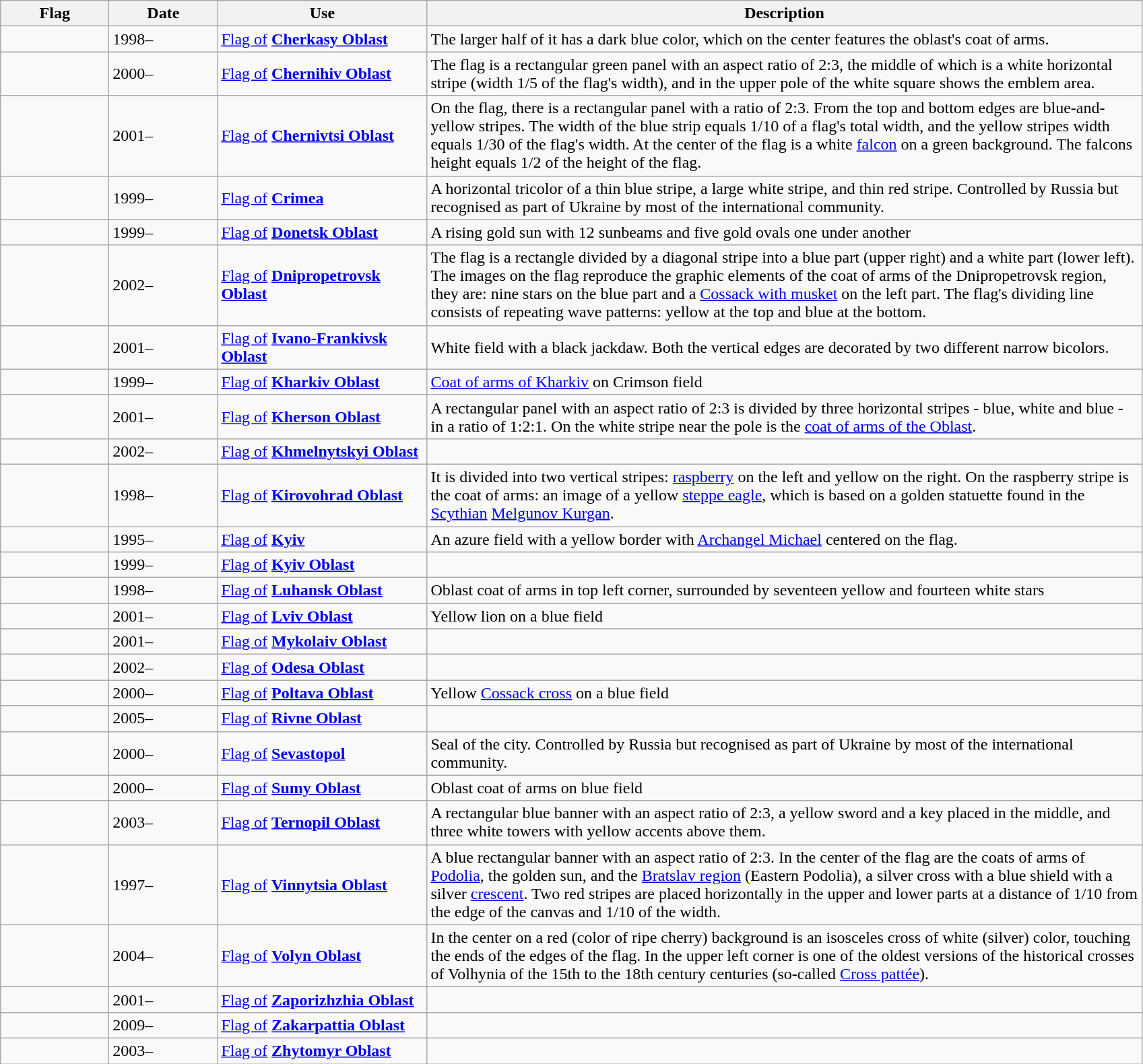<table class="wikitable">
<tr>
<th style="width:100px;">Flag</th>
<th style="width:100px;">Date</th>
<th style="width:200px;">Use</th>
<th style="width:700px;">Description</th>
</tr>
<tr>
<td></td>
<td>1998–</td>
<td><a href='#'>Flag of</a> <strong><a href='#'>Cherkasy Oblast</a></strong></td>
<td>The larger half of it has a dark blue color, which on the center features the oblast's coat of arms.</td>
</tr>
<tr>
<td></td>
<td>2000–</td>
<td><a href='#'>Flag of</a> <strong><a href='#'>Chernihiv Oblast</a></strong></td>
<td>The flag is a rectangular green panel with an aspect ratio of 2:3, the middle of which is a white horizontal stripe (width 1/5 of the flag's width), and in the upper pole of the white square shows the emblem area.</td>
</tr>
<tr>
<td></td>
<td>2001–</td>
<td><a href='#'>Flag of</a> <strong><a href='#'>Chernivtsi Oblast</a></strong></td>
<td>On the flag, there is a rectangular panel with a ratio of 2:3. From the top and bottom edges are blue-and-yellow stripes. The width of the blue strip equals 1/10 of a flag's total width, and the yellow stripes width equals 1/30 of the flag's width. At the center of the flag is a white <a href='#'>falcon</a> on a green background. The falcons height equals 1/2 of the height of the flag.</td>
</tr>
<tr>
<td></td>
<td>1999–</td>
<td><a href='#'>Flag of</a> <strong><a href='#'>Crimea</a></strong></td>
<td>A horizontal tricolor of a thin blue stripe, a large white stripe, and thin red stripe. Controlled by Russia but recognised as part of Ukraine by most of the international community.</td>
</tr>
<tr>
<td></td>
<td>1999–</td>
<td><a href='#'>Flag of</a> <strong><a href='#'>Donetsk Oblast</a></strong></td>
<td>A rising gold sun with 12 sunbeams and five gold ovals one under another</td>
</tr>
<tr>
<td></td>
<td>2002–</td>
<td><a href='#'>Flag of</a> <strong><a href='#'>Dnipropetrovsk Oblast</a></strong></td>
<td>The flag is a rectangle divided by a diagonal stripe into a blue part (upper right) and a white part (lower left). The images on the flag reproduce the graphic elements of the coat of arms of the Dnipropetrovsk region, they are: nine stars on the blue part and a <a href='#'>Cossack with musket</a> on the left part. The flag's dividing line consists of repeating wave patterns: yellow at the top and blue at the bottom.</td>
</tr>
<tr>
<td></td>
<td>2001–</td>
<td><a href='#'>Flag of</a> <strong><a href='#'>Ivano-Frankivsk Oblast</a></strong></td>
<td>White field with a black jackdaw. Both the vertical edges are decorated by two different narrow bicolors.</td>
</tr>
<tr>
<td></td>
<td>1999–</td>
<td><a href='#'>Flag of</a> <strong><a href='#'>Kharkiv Oblast</a></strong></td>
<td><a href='#'>Coat of arms of Kharkiv</a> on Crimson field</td>
</tr>
<tr>
<td></td>
<td>2001–</td>
<td><a href='#'>Flag of</a> <strong><a href='#'>Kherson Oblast</a></strong></td>
<td>A rectangular panel with an aspect ratio of 2:3 is divided by three horizontal stripes - blue, white and blue - in a ratio of 1:2:1. On the white stripe near the pole is the <a href='#'>coat of arms of the Oblast</a>.</td>
</tr>
<tr>
<td></td>
<td>2002–</td>
<td><a href='#'>Flag of</a> <strong><a href='#'>Khmelnytskyi Oblast</a></strong></td>
<td></td>
</tr>
<tr>
<td></td>
<td>1998–</td>
<td><a href='#'>Flag of</a> <strong><a href='#'>Kirovohrad Oblast</a></strong></td>
<td>It is divided into two vertical stripes: <a href='#'>raspberry</a> on the left and yellow on the right. On the raspberry stripe is the coat of arms: an image of a yellow <a href='#'>steppe eagle</a>, which is based on a golden statuette found in the <a href='#'>Scythian</a> <a href='#'>Melgunov Kurgan</a>.</td>
</tr>
<tr>
<td></td>
<td>1995–</td>
<td><a href='#'>Flag of</a> <strong><a href='#'>Kyiv</a></strong></td>
<td>An azure field with a yellow border with <a href='#'>Archangel Michael</a> centered on the flag.</td>
</tr>
<tr>
<td></td>
<td>1999–</td>
<td><a href='#'>Flag of</a> <strong><a href='#'>Kyiv Oblast</a></strong></td>
<td></td>
</tr>
<tr>
<td></td>
<td>1998–</td>
<td><a href='#'>Flag of</a> <strong><a href='#'>Luhansk Oblast</a></strong></td>
<td>Oblast coat of arms in top left corner, surrounded by seventeen yellow and fourteen white stars</td>
</tr>
<tr>
<td></td>
<td>2001–</td>
<td><a href='#'>Flag of</a> <strong><a href='#'>Lviv Oblast</a></strong></td>
<td>Yellow lion on a blue field</td>
</tr>
<tr>
<td></td>
<td>2001–</td>
<td><a href='#'>Flag of</a> <strong><a href='#'>Mykolaiv Oblast</a></strong></td>
<td></td>
</tr>
<tr>
<td></td>
<td>2002–</td>
<td><a href='#'>Flag of</a> <strong><a href='#'>Odesa Oblast</a></strong></td>
<td></td>
</tr>
<tr>
<td></td>
<td>2000–</td>
<td><a href='#'>Flag of</a> <strong><a href='#'>Poltava Oblast</a></strong></td>
<td>Yellow <a href='#'>Cossack cross</a> on a blue field</td>
</tr>
<tr>
<td></td>
<td>2005–</td>
<td><a href='#'>Flag of</a> <strong><a href='#'>Rivne Oblast</a></strong></td>
<td></td>
</tr>
<tr>
<td></td>
<td>2000–</td>
<td><a href='#'>Flag of</a> <strong><a href='#'>Sevastopol</a></strong></td>
<td>Seal of the city. Controlled by Russia but recognised as part of Ukraine by most of the international community.</td>
</tr>
<tr>
<td></td>
<td>2000–</td>
<td><a href='#'>Flag of</a> <strong><a href='#'>Sumy Oblast</a></strong></td>
<td>Oblast coat of arms on blue field</td>
</tr>
<tr>
<td></td>
<td>2003–</td>
<td><a href='#'>Flag of</a> <strong><a href='#'>Ternopil Oblast</a></strong></td>
<td>A rectangular blue banner with an aspect ratio of 2:3, a yellow sword and a key placed in the middle, and three white towers with yellow accents above them.</td>
</tr>
<tr>
<td></td>
<td>1997–</td>
<td><a href='#'>Flag of</a> <strong><a href='#'>Vinnytsia Oblast</a></strong></td>
<td>A blue rectangular banner with an aspect ratio of 2:3. In the center of the flag are the coats of arms of <a href='#'>Podolia</a>, the golden sun, and the <a href='#'>Bratslav region</a> (Eastern Podolia), a silver cross with a blue shield with a silver <a href='#'>crescent</a>. Two red stripes are placed horizontally in the upper and lower parts at a distance of 1/10 from the edge of the canvas and 1/10 of the width.</td>
</tr>
<tr>
<td></td>
<td>2004–</td>
<td><a href='#'>Flag of</a> <strong><a href='#'>Volyn Oblast</a></strong></td>
<td>In the center on a red (color of ripe cherry) background is an isosceles cross of white (silver) color, touching the ends of the edges of the flag. In the upper left corner is one of the oldest versions of the historical crosses of Volhynia of the 15th to the 18th century centuries (so-called <a href='#'>Cross pattée</a>).</td>
</tr>
<tr>
<td></td>
<td>2001–</td>
<td><a href='#'>Flag of</a> <strong><a href='#'>Zaporizhzhia Oblast</a></strong></td>
<td></td>
</tr>
<tr>
<td></td>
<td>2009–</td>
<td><a href='#'>Flag of</a> <strong><a href='#'>Zakarpattia Oblast</a></strong></td>
<td></td>
</tr>
<tr>
<td></td>
<td>2003–</td>
<td><a href='#'>Flag of</a> <strong><a href='#'>Zhytomyr Oblast</a></strong></td>
<td></td>
</tr>
</table>
